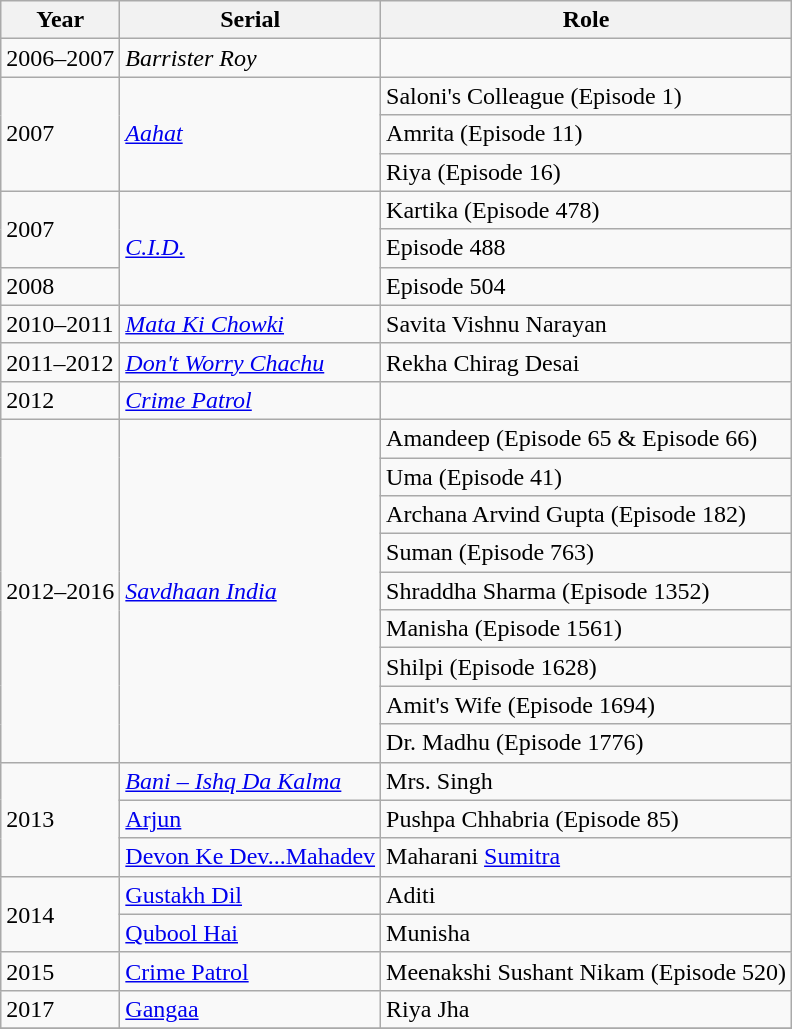<table class="wikitable sortable">
<tr>
<th>Year</th>
<th>Serial</th>
<th>Role</th>
</tr>
<tr>
<td>2006–2007</td>
<td><em>Barrister Roy</em></td>
<td></td>
</tr>
<tr>
<td rowspan="3">2007</td>
<td rowspan="3"><em><a href='#'>Aahat</a></em></td>
<td>Saloni's Colleague (Episode 1)</td>
</tr>
<tr>
<td>Amrita (Episode 11)</td>
</tr>
<tr>
<td>Riya (Episode 16)</td>
</tr>
<tr>
<td rowspan="2">2007</td>
<td rowspan="3"><em><a href='#'>C.I.D.</a></em></td>
<td>Kartika (Episode 478)</td>
</tr>
<tr>
<td>Episode 488</td>
</tr>
<tr>
<td>2008</td>
<td>Episode 504</td>
</tr>
<tr>
<td>2010–2011</td>
<td><em><a href='#'>Mata Ki Chowki</a></em></td>
<td>Savita Vishnu Narayan</td>
</tr>
<tr>
<td>2011–2012</td>
<td><em><a href='#'>Don't Worry Chachu</a></em></td>
<td>Rekha Chirag Desai</td>
</tr>
<tr>
<td>2012</td>
<td><em><a href='#'>Crime Patrol</a></em></td>
<td></td>
</tr>
<tr>
<td rowspan="9">2012–2016</td>
<td rowspan="9"><em><a href='#'>Savdhaan India</a></em></td>
<td>Amandeep (Episode 65 & Episode 66)</td>
</tr>
<tr>
<td>Uma (Episode 41)</td>
</tr>
<tr>
<td>Archana Arvind Gupta (Episode 182)</td>
</tr>
<tr>
<td>Suman (Episode 763)</td>
</tr>
<tr>
<td>Shraddha Sharma (Episode 1352)</td>
</tr>
<tr>
<td>Manisha (Episode 1561)</td>
</tr>
<tr>
<td>Shilpi (Episode 1628)</td>
</tr>
<tr>
<td>Amit's Wife (Episode 1694)</td>
</tr>
<tr>
<td>Dr. Madhu (Episode 1776)</td>
</tr>
<tr>
<td rowspan="3">2013</td>
<td><em><a href='#'>Bani – Ishq Da Kalma</a></td>
<td>Mrs. Singh</td>
</tr>
<tr>
<td></em><a href='#'>Arjun</a><em></td>
<td>Pushpa Chhabria (Episode 85)</td>
</tr>
<tr>
<td></em><a href='#'>Devon Ke Dev...Mahadev</a><em></td>
<td>Maharani <a href='#'>Sumitra</a></td>
</tr>
<tr>
<td rowspan="2">2014</td>
<td></em><a href='#'>Gustakh Dil</a><em></td>
<td>Aditi</td>
</tr>
<tr>
<td></em><a href='#'>Qubool Hai</a><em></td>
<td>Munisha</td>
</tr>
<tr>
<td>2015</td>
<td></em><a href='#'>Crime Patrol</a><em></td>
<td>Meenakshi Sushant Nikam (Episode 520)</td>
</tr>
<tr>
<td>2017</td>
<td></em><a href='#'>Gangaa</a><em></td>
<td>Riya Jha</td>
</tr>
<tr>
</tr>
</table>
